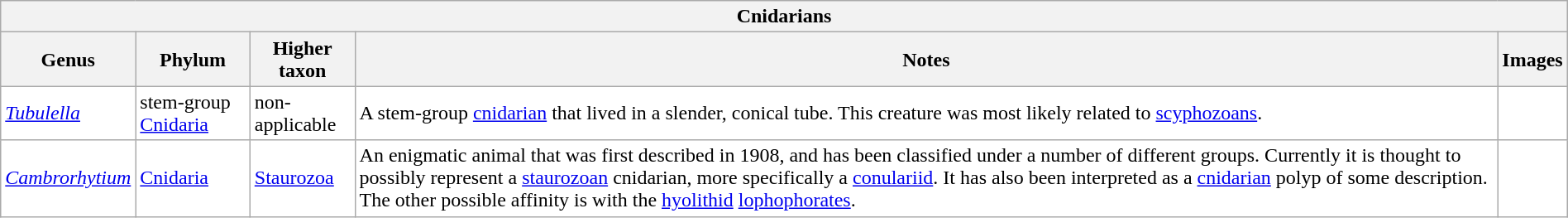<table class="wikitable sortable" style="background:white; width:100%;">
<tr>
<th colspan="5" align="center">Cnidarians</th>
</tr>
<tr>
<th>Genus</th>
<th>Phylum</th>
<th>Higher<br>taxon</th>
<th>Notes</th>
<th>Images</th>
</tr>
<tr>
<td><em><a href='#'>Tubulella</a></em></td>
<td>stem-group <a href='#'>Cnidaria</a></td>
<td>non-applicable</td>
<td>A stem-group <a href='#'>cnidarian</a> that lived in a slender, conical tube. This creature was most likely related to <a href='#'>scyphozoans</a>.</td>
<td></td>
</tr>
<tr>
<td><em><a href='#'>Cambrorhytium</a></em></td>
<td><a href='#'>Cnidaria</a></td>
<td><a href='#'>Staurozoa</a></td>
<td>An enigmatic animal that was first described in 1908, and has been classified under a number of different groups. Currently it is thought to possibly represent a <a href='#'>staurozoan</a> cnidarian, more specifically a <a href='#'>conulariid</a>. It has also been interpreted as a <a href='#'>cnidarian</a> polyp of some description. The other possible affinity is with the <a href='#'>hyolithid</a> <a href='#'>lophophorates</a>.</td>
<td></td>
</tr>
</table>
